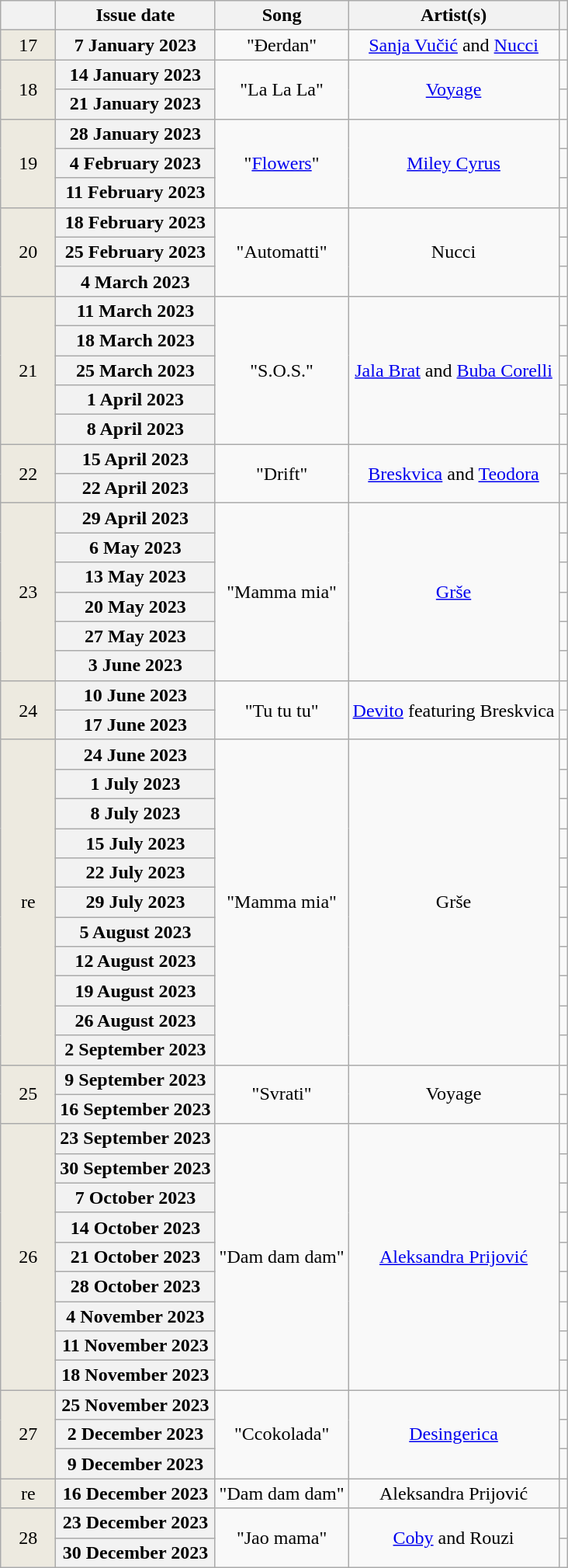<table class="wikitable plainrowheaders" style="text-align: center">
<tr>
<th width="40"></th>
<th scope="col">Issue date</th>
<th>Song</th>
<th>Artist(s)</th>
<th></th>
</tr>
<tr>
<td bgcolor=#EDEAE0 align="center" rowspan=1>17</td>
<th scope="row">7 January 2023</th>
<td>"Đerdan"</td>
<td><a href='#'>Sanja Vučić</a> and <a href='#'>Nucci</a></td>
<td></td>
</tr>
<tr>
<td bgcolor=#EDEAE0 align="center" rowspan=2>18</td>
<th scope="row">14 January 2023</th>
<td rowspan="2">"La La La"</td>
<td rowspan="2"><a href='#'>Voyage</a></td>
<td></td>
</tr>
<tr>
<th scope="row">21 January 2023</th>
<td></td>
</tr>
<tr>
<td bgcolor=#EDEAE0 align="center" rowspan=3>19</td>
<th scope="row">28 January 2023</th>
<td rowspan="3">"<a href='#'>Flowers</a>"</td>
<td rowspan="3"><a href='#'>Miley Cyrus</a></td>
<td></td>
</tr>
<tr>
<th scope="row">4 February 2023</th>
<td></td>
</tr>
<tr>
<th scope="row">11 February 2023</th>
<td></td>
</tr>
<tr>
<td bgcolor=#EDEAE0 align="center" rowspan=3>20</td>
<th scope="row">18 February 2023</th>
<td rowspan="3">"Automatti"</td>
<td rowspan="3">Nucci</td>
<td></td>
</tr>
<tr>
<th scope="row">25 February 2023</th>
<td></td>
</tr>
<tr>
<th scope="row">4 March 2023</th>
<td></td>
</tr>
<tr>
<td bgcolor=#EDEAE0 align="center" rowspan=5>21</td>
<th scope="row">11 March 2023</th>
<td rowspan="5">"S.O.S."</td>
<td rowspan="5"><a href='#'>Jala Brat</a> and <a href='#'>Buba Corelli</a></td>
<td></td>
</tr>
<tr>
<th scope="row">18 March 2023</th>
<td></td>
</tr>
<tr>
<th scope="row">25 March 2023</th>
<td></td>
</tr>
<tr>
<th scope="row">1 April 2023</th>
<td></td>
</tr>
<tr>
<th scope="row">8 April 2023</th>
<td></td>
</tr>
<tr>
<td bgcolor=#EDEAE0 align="center" rowspan=2>22</td>
<th scope="row">15 April 2023</th>
<td rowspan="2">"Drift"</td>
<td rowspan="2"><a href='#'>Breskvica</a> and <a href='#'>Teodora</a></td>
<td></td>
</tr>
<tr>
<th scope="row">22 April 2023</th>
<td></td>
</tr>
<tr>
<td bgcolor=#EDEAE0 align="center" rowspan=6>23</td>
<th scope="row">29 April 2023</th>
<td rowspan="6">"Mamma mia"</td>
<td rowspan="6"><a href='#'>Grše</a></td>
<td></td>
</tr>
<tr>
<th scope="row">6 May 2023</th>
<td></td>
</tr>
<tr>
<th scope="row">13 May 2023</th>
<td></td>
</tr>
<tr>
<th scope="row">20 May 2023</th>
<td></td>
</tr>
<tr>
<th scope="row">27 May 2023</th>
<td></td>
</tr>
<tr>
<th scope="row">3 June 2023</th>
<td></td>
</tr>
<tr>
<td bgcolor=#EDEAE0 align="center" rowspan=2>24</td>
<th scope="row">10 June 2023</th>
<td rowspan="2">"Tu tu tu"</td>
<td rowspan="2"><a href='#'>Devito</a> featuring Breskvica</td>
<td></td>
</tr>
<tr>
<th scope="row">17 June 2023</th>
<td></td>
</tr>
<tr>
<td rowspan="11" bgcolor="#EDEAE0" align="center">re</td>
<th scope="row">24 June 2023</th>
<td rowspan="11">"Mamma mia"</td>
<td rowspan="11">Grše</td>
<td></td>
</tr>
<tr>
<th scope="row">1 July 2023</th>
<td></td>
</tr>
<tr>
<th scope="row">8 July 2023</th>
<td></td>
</tr>
<tr>
<th scope="row">15 July 2023</th>
<td></td>
</tr>
<tr>
<th scope="row">22 July 2023</th>
<td></td>
</tr>
<tr>
<th scope="row">29 July 2023</th>
<td></td>
</tr>
<tr>
<th scope="row">5 August 2023</th>
<td></td>
</tr>
<tr>
<th scope="row">12 August 2023</th>
<td></td>
</tr>
<tr>
<th scope="row">19 August 2023</th>
<td></td>
</tr>
<tr>
<th scope="row">26 August 2023</th>
<td></td>
</tr>
<tr>
<th scope="row">2 September 2023</th>
<td></td>
</tr>
<tr>
<td bgcolor=#EDEAE0 align="center" rowspan=2>25</td>
<th scope="row">9 September 2023</th>
<td rowspan="2">"Svrati"</td>
<td rowspan="2">Voyage</td>
<td></td>
</tr>
<tr>
<th scope="row">16 September 2023</th>
<td></td>
</tr>
<tr>
<td bgcolor=#EDEAE0 align="center" rowspan=9>26</td>
<th scope="row">23 September 2023</th>
<td rowspan="9">"Dam dam dam"</td>
<td rowspan="9"><a href='#'>Aleksandra Prijović</a></td>
<td></td>
</tr>
<tr>
<th scope="row">30 September 2023</th>
<td></td>
</tr>
<tr>
<th scope="row">7 October 2023</th>
<td></td>
</tr>
<tr>
<th scope="row">14 October 2023</th>
<td></td>
</tr>
<tr>
<th scope="row">21 October 2023</th>
<td></td>
</tr>
<tr>
<th scope="row">28 October 2023</th>
<td></td>
</tr>
<tr>
<th scope="row">4 November 2023</th>
<td></td>
</tr>
<tr>
<th scope="row">11 November 2023</th>
<td></td>
</tr>
<tr>
<th scope="row">18 November 2023</th>
<td></td>
</tr>
<tr>
<td bgcolor=#EDEAE0 align="center" rowspan=3>27</td>
<th scope="row">25 November 2023</th>
<td rowspan="3">"Ccokolada"</td>
<td rowspan="3"><a href='#'>Desingerica</a></td>
<td></td>
</tr>
<tr>
<th scope="row">2 December 2023</th>
<td></td>
</tr>
<tr>
<th scope="row">9 December 2023</th>
<td></td>
</tr>
<tr>
<td bgcolor=#EDEAE0 align="center" rowspan=1>re</td>
<th scope="row">16 December 2023</th>
<td rowspan="1">"Dam dam dam"</td>
<td rowspan="1">Aleksandra Prijović</td>
<td></td>
</tr>
<tr>
<td bgcolor=#EDEAE0 align="center" rowspan=2>28</td>
<th scope="row">23 December 2023</th>
<td rowspan="2">"Jao mama"</td>
<td rowspan="2"><a href='#'>Coby</a> and Rouzi</td>
<td></td>
</tr>
<tr>
<th scope="row">30 December 2023</th>
<td></td>
</tr>
</table>
